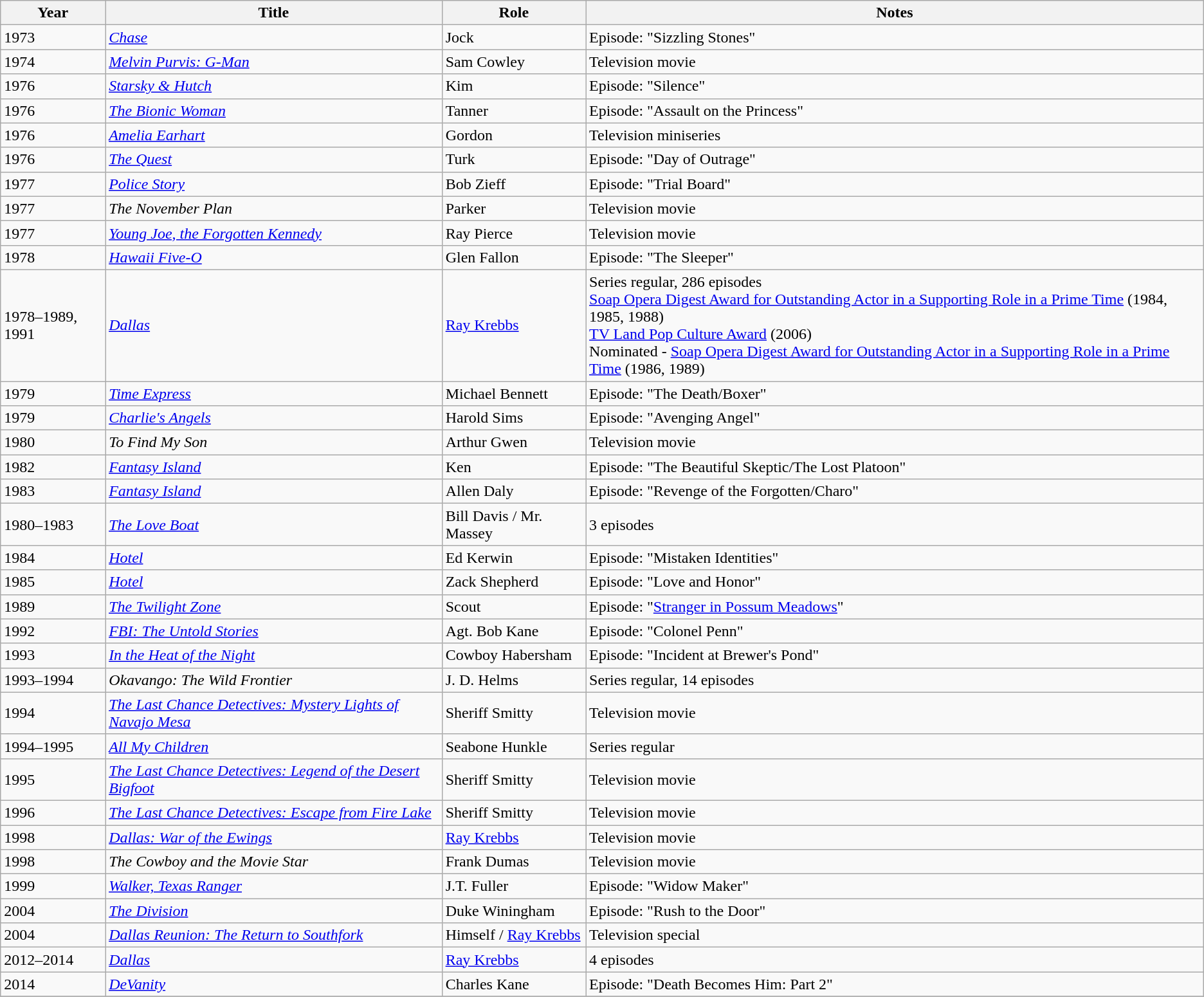<table class="wikitable sortable">
<tr>
<th>Year</th>
<th>Title</th>
<th>Role</th>
<th>Notes</th>
</tr>
<tr>
<td>1973</td>
<td><em><a href='#'>Chase</a></em></td>
<td>Jock</td>
<td>Episode: "Sizzling Stones"</td>
</tr>
<tr>
<td>1974</td>
<td><em><a href='#'>Melvin Purvis: G-Man</a></em></td>
<td>Sam Cowley</td>
<td>Television movie</td>
</tr>
<tr>
<td>1976</td>
<td><em><a href='#'>Starsky & Hutch</a></em></td>
<td>Kim</td>
<td>Episode: "Silence"</td>
</tr>
<tr>
<td>1976</td>
<td><em><a href='#'>The Bionic Woman</a></em></td>
<td>Tanner</td>
<td>Episode: "Assault on the Princess"</td>
</tr>
<tr>
<td>1976</td>
<td><em><a href='#'>Amelia Earhart</a></em></td>
<td>Gordon</td>
<td>Television miniseries</td>
</tr>
<tr>
<td>1976</td>
<td><em><a href='#'>The Quest</a></em></td>
<td>Turk</td>
<td>Episode: "Day of Outrage"</td>
</tr>
<tr>
<td>1977</td>
<td><em><a href='#'>Police Story</a></em></td>
<td>Bob Zieff</td>
<td>Episode: "Trial Board"</td>
</tr>
<tr>
<td>1977</td>
<td><em>The November Plan</em></td>
<td>Parker</td>
<td>Television movie</td>
</tr>
<tr>
<td>1977</td>
<td><em><a href='#'>Young Joe, the Forgotten Kennedy</a></em></td>
<td>Ray Pierce</td>
<td>Television movie</td>
</tr>
<tr>
<td>1978</td>
<td><em><a href='#'>Hawaii Five-O</a></em></td>
<td>Glen Fallon</td>
<td>Episode: "The Sleeper"</td>
</tr>
<tr>
<td>1978–1989, 1991</td>
<td><em><a href='#'>Dallas</a></em></td>
<td><a href='#'>Ray Krebbs</a></td>
<td>Series regular, 286 episodes<br><a href='#'>Soap Opera Digest Award for Outstanding Actor in a Supporting Role in a Prime Time</a> (1984, 1985, 1988)<br><a href='#'>TV Land Pop Culture Award</a> (2006)<br>Nominated - <a href='#'>Soap Opera Digest Award for Outstanding Actor in a Supporting Role in a Prime Time</a> (1986, 1989)</td>
</tr>
<tr>
<td>1979</td>
<td><em><a href='#'>Time Express</a></em></td>
<td>Michael Bennett</td>
<td>Episode: "The Death/Boxer"</td>
</tr>
<tr>
<td>1979</td>
<td><em><a href='#'>Charlie's Angels</a></em></td>
<td>Harold Sims</td>
<td>Episode: "Avenging Angel"</td>
</tr>
<tr>
<td>1980</td>
<td><em>To Find My Son</em></td>
<td>Arthur Gwen</td>
<td>Television movie</td>
</tr>
<tr>
<td>1982</td>
<td><em><a href='#'>Fantasy Island</a></em></td>
<td>Ken</td>
<td>Episode: "The Beautiful Skeptic/The Lost Platoon"</td>
</tr>
<tr>
<td>1983</td>
<td><em><a href='#'>Fantasy Island</a></em></td>
<td>Allen Daly</td>
<td>Episode: "Revenge of the Forgotten/Charo"</td>
</tr>
<tr>
<td>1980–1983</td>
<td><em><a href='#'>The Love Boat</a></em></td>
<td>Bill Davis / Mr. Massey</td>
<td>3 episodes</td>
</tr>
<tr>
<td>1984</td>
<td><em><a href='#'>Hotel</a></em></td>
<td>Ed Kerwin</td>
<td>Episode: "Mistaken Identities"</td>
</tr>
<tr>
<td>1985</td>
<td><em><a href='#'>Hotel</a></em></td>
<td>Zack Shepherd</td>
<td>Episode: "Love and Honor"</td>
</tr>
<tr>
<td>1989</td>
<td><em><a href='#'>The Twilight Zone</a></em></td>
<td>Scout</td>
<td>Episode: "<a href='#'>Stranger in Possum Meadows</a>"</td>
</tr>
<tr>
<td>1992</td>
<td><em><a href='#'>FBI: The Untold Stories</a></em></td>
<td>Agt. Bob Kane</td>
<td>Episode: "Colonel Penn"</td>
</tr>
<tr>
<td>1993</td>
<td><em><a href='#'>In the Heat of the Night</a></em></td>
<td>Cowboy Habersham</td>
<td>Episode: "Incident at Brewer's Pond"</td>
</tr>
<tr>
<td>1993–1994</td>
<td><em>Okavango: The Wild Frontier</em></td>
<td>J. D. Helms</td>
<td>Series regular, 14 episodes</td>
</tr>
<tr>
<td>1994</td>
<td><em><a href='#'>The Last Chance Detectives: Mystery Lights of Navajo Mesa</a></em></td>
<td>Sheriff Smitty</td>
<td>Television movie</td>
</tr>
<tr>
<td>1994–1995</td>
<td><em><a href='#'>All My Children</a></em></td>
<td>Seabone Hunkle</td>
<td>Series regular</td>
</tr>
<tr>
<td>1995</td>
<td><em><a href='#'>The Last Chance Detectives: Legend of the Desert Bigfoot</a></em></td>
<td>Sheriff Smitty</td>
<td>Television movie</td>
</tr>
<tr>
<td>1996</td>
<td><em><a href='#'>The Last Chance Detectives: Escape from Fire Lake</a></em></td>
<td>Sheriff Smitty</td>
<td>Television movie</td>
</tr>
<tr>
<td>1998</td>
<td><em><a href='#'>Dallas: War of the Ewings</a></em></td>
<td><a href='#'>Ray Krebbs</a></td>
<td>Television movie</td>
</tr>
<tr>
<td>1998</td>
<td><em>The Cowboy and the Movie Star</em></td>
<td>Frank Dumas</td>
<td>Television movie</td>
</tr>
<tr>
<td>1999</td>
<td><em><a href='#'>Walker, Texas Ranger</a></em></td>
<td>J.T. Fuller</td>
<td>Episode: "Widow Maker"</td>
</tr>
<tr>
<td>2004</td>
<td><em><a href='#'>The Division</a></em></td>
<td>Duke Winingham</td>
<td>Episode: "Rush to the Door"</td>
</tr>
<tr>
<td>2004</td>
<td><em><a href='#'>Dallas Reunion: The Return to Southfork</a></em></td>
<td>Himself / <a href='#'>Ray Krebbs</a></td>
<td>Television special</td>
</tr>
<tr>
<td>2012–2014</td>
<td><em><a href='#'>Dallas</a></em></td>
<td><a href='#'>Ray Krebbs</a></td>
<td>4 episodes</td>
</tr>
<tr>
<td>2014</td>
<td><em><a href='#'>DeVanity</a></em></td>
<td>Charles Kane</td>
<td>Episode: "Death Becomes Him: Part 2"</td>
</tr>
<tr>
</tr>
</table>
